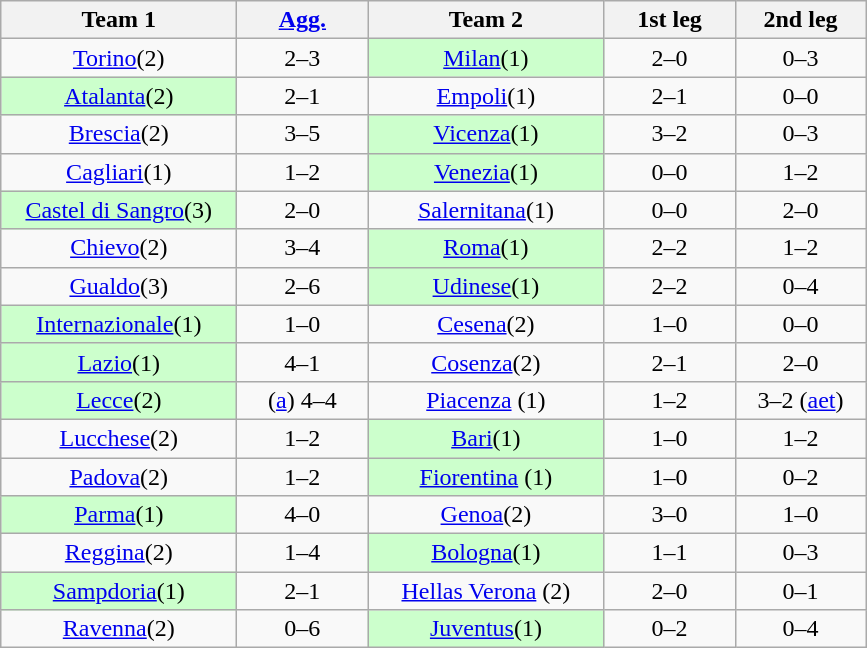<table class="wikitable" style="text-align: center">
<tr>
<th width=150>Team 1</th>
<th width=80><a href='#'>Agg.</a></th>
<th width=150>Team 2</th>
<th width=80>1st leg</th>
<th width=80>2nd leg</th>
</tr>
<tr>
<td><a href='#'>Torino</a>(2)</td>
<td>2–3</td>
<td bgcolor="ccffcc"><a href='#'>Milan</a>(1)</td>
<td>2–0</td>
<td>0–3</td>
</tr>
<tr>
<td bgcolor="ccffcc"><a href='#'>Atalanta</a>(2)</td>
<td>2–1</td>
<td><a href='#'>Empoli</a>(1)</td>
<td>2–1</td>
<td>0–0</td>
</tr>
<tr>
<td><a href='#'>Brescia</a>(2)</td>
<td>3–5</td>
<td bgcolor="ccffcc"><a href='#'>Vicenza</a>(1)</td>
<td>3–2</td>
<td>0–3</td>
</tr>
<tr>
<td><a href='#'>Cagliari</a>(1)</td>
<td>1–2</td>
<td bgcolor="ccffcc"><a href='#'>Venezia</a>(1)</td>
<td>0–0</td>
<td>1–2</td>
</tr>
<tr>
<td bgcolor="ccffcc"><a href='#'>Castel di Sangro</a>(3)</td>
<td>2–0</td>
<td><a href='#'>Salernitana</a>(1)</td>
<td>0–0</td>
<td>2–0</td>
</tr>
<tr>
<td><a href='#'>Chievo</a>(2)</td>
<td>3–4</td>
<td bgcolor="ccffcc"><a href='#'>Roma</a>(1)</td>
<td>2–2</td>
<td>1–2</td>
</tr>
<tr>
<td><a href='#'>Gualdo</a>(3)</td>
<td>2–6</td>
<td bgcolor="ccffcc"><a href='#'>Udinese</a>(1)</td>
<td>2–2</td>
<td>0–4</td>
</tr>
<tr>
<td bgcolor="ccffcc"><a href='#'>Internazionale</a>(1)</td>
<td>1–0</td>
<td><a href='#'>Cesena</a>(2)</td>
<td>1–0</td>
<td>0–0</td>
</tr>
<tr>
<td bgcolor="ccffcc"><a href='#'>Lazio</a>(1)</td>
<td>4–1</td>
<td><a href='#'>Cosenza</a>(2)</td>
<td>2–1</td>
<td>2–0</td>
</tr>
<tr>
<td bgcolor="ccffcc"><a href='#'>Lecce</a>(2)</td>
<td>(<a href='#'>a</a>) 4–4</td>
<td><a href='#'>Piacenza</a> (1)</td>
<td>1–2</td>
<td>3–2 (<a href='#'>aet</a>)</td>
</tr>
<tr>
<td><a href='#'>Lucchese</a>(2)</td>
<td>1–2</td>
<td bgcolor="ccffcc"><a href='#'>Bari</a>(1)</td>
<td>1–0</td>
<td>1–2</td>
</tr>
<tr>
<td><a href='#'>Padova</a>(2)</td>
<td>1–2</td>
<td bgcolor="ccffcc"><a href='#'>Fiorentina</a> (1)</td>
<td>1–0</td>
<td>0–2</td>
</tr>
<tr>
<td bgcolor="ccffcc"><a href='#'>Parma</a>(1)</td>
<td>4–0</td>
<td><a href='#'>Genoa</a>(2)</td>
<td>3–0</td>
<td>1–0</td>
</tr>
<tr>
<td><a href='#'>Reggina</a>(2)</td>
<td>1–4</td>
<td bgcolor="ccffcc"><a href='#'>Bologna</a>(1)</td>
<td>1–1</td>
<td>0–3</td>
</tr>
<tr>
<td bgcolor="ccffcc"><a href='#'>Sampdoria</a>(1)</td>
<td>2–1</td>
<td><a href='#'>Hellas Verona</a> (2)</td>
<td>2–0</td>
<td>0–1</td>
</tr>
<tr>
<td><a href='#'>Ravenna</a>(2)</td>
<td>0–6</td>
<td bgcolor="ccffcc"><a href='#'>Juventus</a>(1)</td>
<td>0–2</td>
<td>0–4</td>
</tr>
</table>
